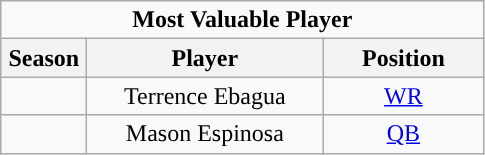<table class="wikitable sortable" style="text-align:center">
<tr>
<td colspan="4"><strong>Most Valuable Player</strong></td>
</tr>
<tr>
<th style="width:50px; ">Season</th>
<th style="width:150px; ">Player</th>
<th style="width:100px; ">Position</th>
</tr>
<tr>
<td></td>
<td>Terrence Ebagua</td>
<td><a href='#'>WR</a></td>
</tr>
<tr>
<td></td>
<td>Mason Espinosa</td>
<td><a href='#'>QB</a></td>
</tr>
</table>
